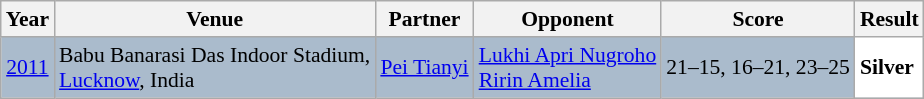<table class="sortable wikitable" style="font-size: 90%;">
<tr>
<th>Year</th>
<th>Venue</th>
<th>Partner</th>
<th>Opponent</th>
<th>Score</th>
<th>Result</th>
</tr>
<tr style="background:#AABBCC">
<td align="center"><a href='#'>2011</a></td>
<td align="left">Babu Banarasi Das Indoor Stadium,<br><a href='#'>Lucknow</a>, India</td>
<td align="left"> <a href='#'>Pei Tianyi</a></td>
<td align="left"> <a href='#'>Lukhi Apri Nugroho</a><br> <a href='#'>Ririn Amelia</a></td>
<td align="left">21–15, 16–21, 23–25</td>
<td style="text-align:left; background:white"> <strong>Silver</strong></td>
</tr>
</table>
